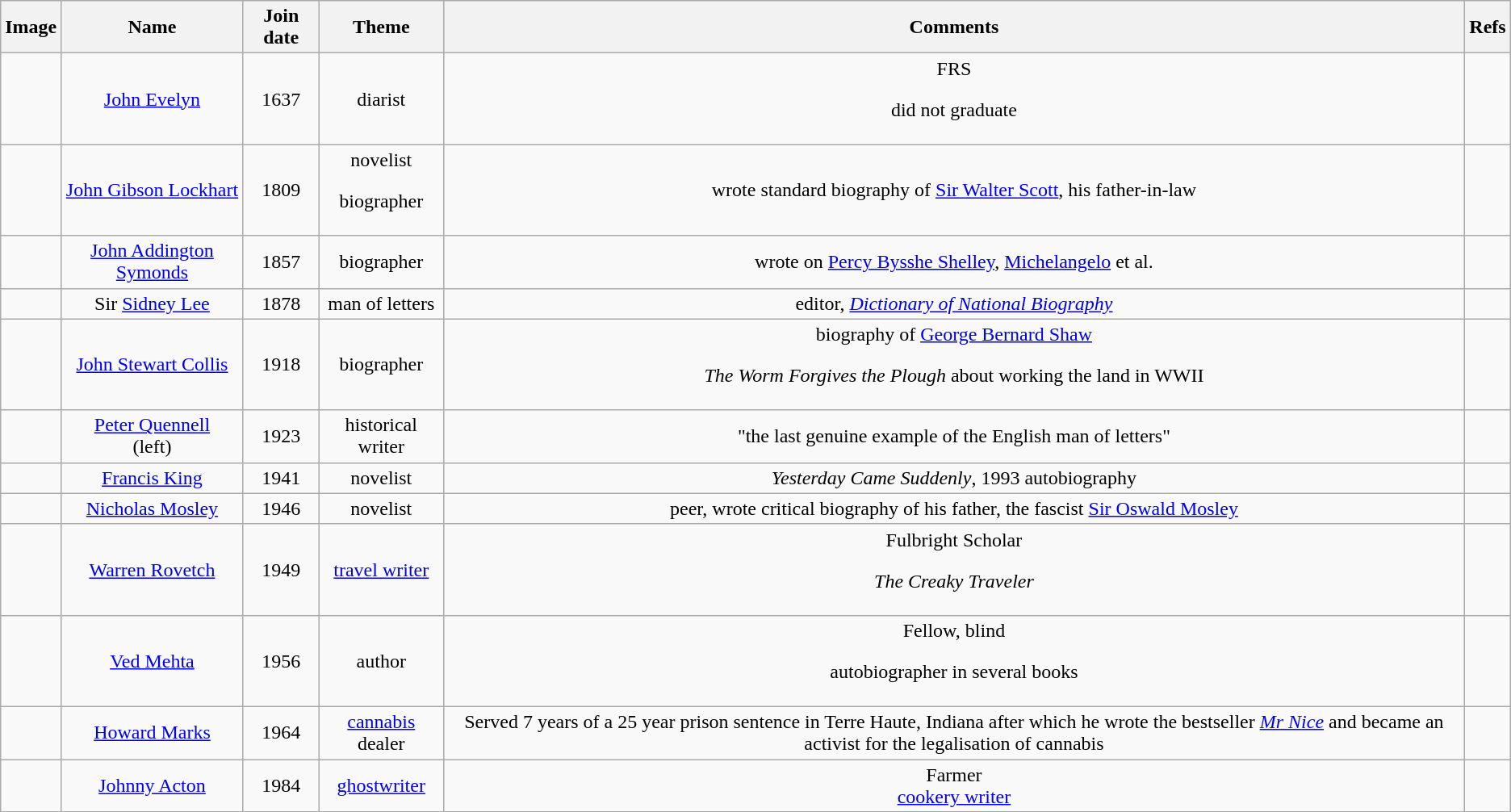<table class="wikitable sortable" style="text-align:center;">
<tr>
<th scope=col class="unsortable">Image</th>
<th scope=col>Name</th>
<th scope=col>Join date</th>
<th scope=col>Theme</th>
<th scope=col>Comments</th>
<th scope=col>Refs</th>
</tr>
<tr>
<td></td>
<td><a href='#'>John Evelyn</a></td>
<td>1637</td>
<td>diarist</td>
<td>FRS<p>did not graduate</p></td>
<td></td>
</tr>
<tr>
<td></td>
<td><a href='#'>John Gibson Lockhart</a></td>
<td>1809</td>
<td>novelist<p>biographer</p></td>
<td>wrote standard biography of <a href='#'>Sir Walter Scott</a>, his father-in-law</td>
<td></td>
</tr>
<tr>
<td></td>
<td><a href='#'>John Addington Symonds</a></td>
<td>1857</td>
<td>biographer</td>
<td>wrote on <a href='#'>Percy Bysshe Shelley</a>, <a href='#'>Michelangelo</a> et al.</td>
<td></td>
</tr>
<tr>
<td></td>
<td>Sir <a href='#'>Sidney Lee</a></td>
<td>1878</td>
<td>man of letters</td>
<td>editor, <em><a href='#'>Dictionary of National Biography</a></em></td>
<td></td>
</tr>
<tr>
<td></td>
<td><a href='#'>John Stewart Collis</a></td>
<td>1918</td>
<td>biographer</td>
<td>biography of <a href='#'>George Bernard Shaw</a><p><em>The Worm Forgives the Plough</em> about working the land in WWII</p></td>
<td></td>
</tr>
<tr>
<td></td>
<td><a href='#'>Peter Quennell</a><br>(left)</td>
<td>1923</td>
<td>historical writer</td>
<td>"the last genuine example of the English man of letters"</td>
<td></td>
</tr>
<tr>
<td></td>
<td><a href='#'>Francis King</a></td>
<td>1941</td>
<td>novelist</td>
<td><em>Yesterday Came Suddenly</em>, 1993 autobiography</td>
<td></td>
</tr>
<tr>
<td></td>
<td><a href='#'>Nicholas Mosley</a></td>
<td>1946</td>
<td>novelist</td>
<td>peer, wrote critical biography of his father, the fascist <a href='#'>Sir Oswald Mosley</a></td>
<td></td>
</tr>
<tr>
<td></td>
<td><a href='#'>Warren Rovetch</a></td>
<td>1949</td>
<td><a href='#'>travel writer</a></td>
<td>Fulbright Scholar<p><em>The Creaky Traveler</em></p></td>
<td></td>
</tr>
<tr>
<td></td>
<td><a href='#'>Ved Mehta</a></td>
<td>1956</td>
<td>author</td>
<td>Fellow, blind<p>autobiographer in several books</p></td>
<td></td>
</tr>
<tr>
<td></td>
<td><a href='#'>Howard Marks</a></td>
<td>1964</td>
<td><a href='#'>cannabis</a> dealer</td>
<td>Served 7 years of a 25 year prison sentence in Terre Haute, Indiana after which he wrote the bestseller <em><a href='#'>Mr Nice</a></em> and became an activist for the legalisation of cannabis</td>
<td></td>
</tr>
<tr>
<td></td>
<td><a href='#'>Johnny Acton</a></td>
<td>1984</td>
<td><a href='#'>ghostwriter</a></td>
<td>Farmer<br><a href='#'>cookery writer</a></td>
<td></td>
</tr>
</table>
